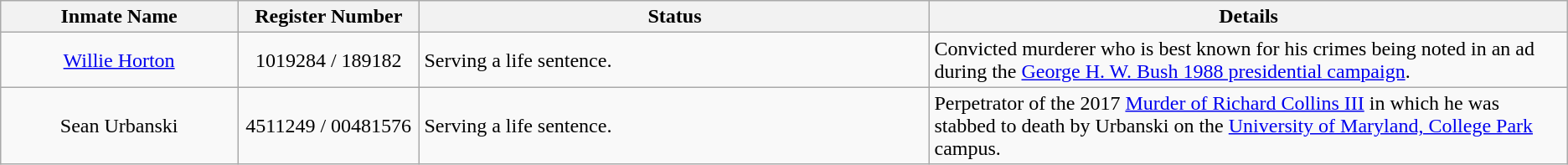<table class="wikitable sortable">
<tr>
<th width=13%>Inmate Name</th>
<th width=10%>Register Number</th>
<th width=28%>Status</th>
<th width=35%>Details</th>
</tr>
<tr>
<td style="text-align:center;"><a href='#'>Willie Horton</a></td>
<td style="text-align:center;">1019284 / 189182</td>
<td>Serving a life sentence.</td>
<td>Convicted murderer who is best known for his crimes being noted in an ad during the <a href='#'>George H. W. Bush 1988 presidential campaign</a>.</td>
</tr>
<tr>
<td style="text-align:center;">Sean Urbanski</td>
<td style="text-align:center;">4511249 / 00481576</td>
<td>Serving a life sentence.</td>
<td>Perpetrator of the 2017 <a href='#'>Murder of Richard Collins III</a> in which he was stabbed to death by Urbanski on the <a href='#'>University of Maryland, College Park</a> campus.</td>
</tr>
</table>
